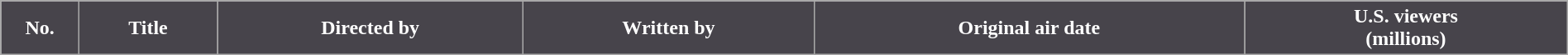<table class="wikitable plainrowheaders" width="100%">
<tr>
<th scope="col" style="background-color: #47444B; color: #FFFFFF;" width=5%>No.</th>
<th scope="col" style="background-color: #47444B; color: #FFFFFF;">Title</th>
<th scope="col" style="background-color: #47444B; color: #FFFFFF;">Directed by</th>
<th scope="col" style="background-color: #47444B; color: #FFFFFF;">Written by</th>
<th scope="col" style="background-color: #47444B; color: #FFFFFF;">Original air date</th>
<th scope="col" style="background-color: #47444B; color: #FFFFFF;">U.S. viewers<br>(millions)<br>






</th>
</tr>
</table>
